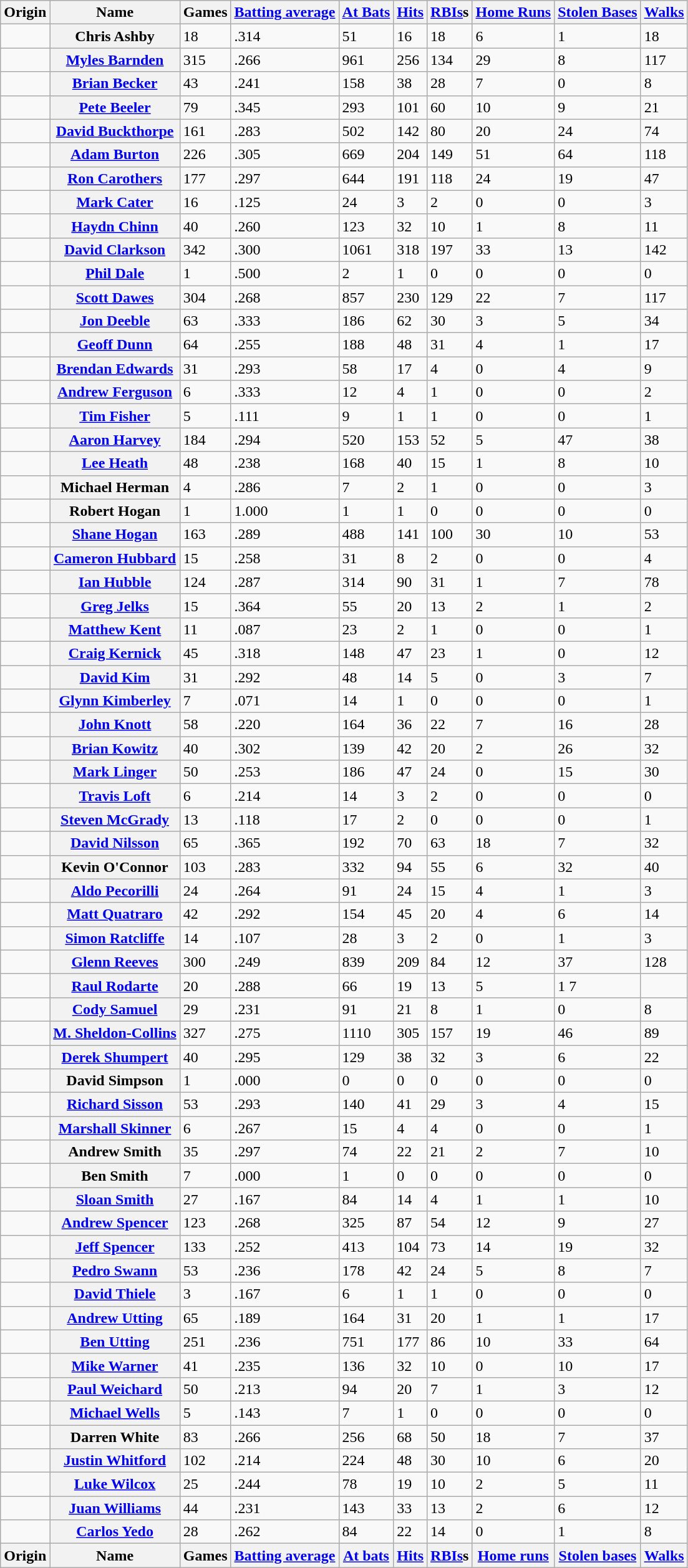<table class="wikitable sortable">
<tr>
<th>Origin</th>
<th>Name</th>
<th>Games</th>
<th><a href='#'>Batting average</a></th>
<th><a href='#'>At Bats</a></th>
<th><a href='#'>Hits</a></th>
<th><a href='#'>RBIs</a>s</th>
<th><a href='#'>Home Runs</a></th>
<th><a href='#'>Stolen Bases</a></th>
<th><a href='#'>Walks</a></th>
</tr>
<tr>
<td></td>
<th>Chris Ashby</th>
<td>18</td>
<td>.314</td>
<td>51</td>
<td>16</td>
<td>18</td>
<td>6</td>
<td>1</td>
<td>18</td>
</tr>
<tr>
<td></td>
<th><a href='#'>Myles Barnden</a></th>
<td>315</td>
<td>.266</td>
<td>961</td>
<td>256</td>
<td>134</td>
<td>29</td>
<td>8</td>
<td>117</td>
</tr>
<tr>
<td></td>
<th><a href='#'>Brian Becker</a></th>
<td>43</td>
<td>.241</td>
<td>158</td>
<td>38</td>
<td>28</td>
<td>7</td>
<td>0</td>
<td>8</td>
</tr>
<tr>
<td></td>
<th><a href='#'>Pete Beeler</a></th>
<td>79</td>
<td>.345</td>
<td>293</td>
<td>101</td>
<td>60</td>
<td>10</td>
<td>9</td>
<td>21</td>
</tr>
<tr>
<td></td>
<th><a href='#'>David Buckthorpe</a></th>
<td>161</td>
<td>.283</td>
<td>502</td>
<td>142</td>
<td>80</td>
<td>20</td>
<td>24</td>
<td>74</td>
</tr>
<tr>
<td></td>
<th><a href='#'>Adam Burton</a></th>
<td>226</td>
<td>.305</td>
<td>669</td>
<td>204</td>
<td>149</td>
<td>51</td>
<td>64</td>
<td>118</td>
</tr>
<tr>
<td></td>
<th><a href='#'>Ron Carothers</a></th>
<td>177</td>
<td>.297</td>
<td>644</td>
<td>191</td>
<td>118</td>
<td>24</td>
<td>19</td>
<td>47</td>
</tr>
<tr>
<td></td>
<th><a href='#'>Mark Cater</a></th>
<td>16</td>
<td>.125</td>
<td>24</td>
<td>3</td>
<td>2</td>
<td>0</td>
<td>0</td>
<td>3</td>
</tr>
<tr>
<td></td>
<th><a href='#'>Haydn Chinn</a></th>
<td>40</td>
<td>.260</td>
<td>123</td>
<td>32</td>
<td>10</td>
<td>1</td>
<td>8</td>
<td>11</td>
</tr>
<tr>
<td></td>
<th><a href='#'>David Clarkson</a></th>
<td>342</td>
<td>.300</td>
<td>1061</td>
<td>318</td>
<td>197</td>
<td>33</td>
<td>13</td>
<td>142</td>
</tr>
<tr>
<td></td>
<th><a href='#'>Phil Dale</a></th>
<td>1</td>
<td>.500</td>
<td>2</td>
<td>1</td>
<td>0</td>
<td>0</td>
<td>0</td>
<td>0</td>
</tr>
<tr>
<td></td>
<th><a href='#'>Scott Dawes</a></th>
<td>304</td>
<td>.268</td>
<td>857</td>
<td>230</td>
<td>129</td>
<td>22</td>
<td>7</td>
<td>117</td>
</tr>
<tr>
<td></td>
<th><a href='#'>Jon Deeble</a></th>
<td>63</td>
<td>.333</td>
<td>186</td>
<td>62</td>
<td>30</td>
<td>3</td>
<td>5</td>
<td>34</td>
</tr>
<tr>
<td></td>
<th><a href='#'>Geoff Dunn</a></th>
<td>64</td>
<td>.255</td>
<td>188</td>
<td>48</td>
<td>31</td>
<td>4</td>
<td>1</td>
<td>17</td>
</tr>
<tr>
<td></td>
<th><a href='#'>Brendan Edwards</a></th>
<td>31</td>
<td>.293</td>
<td>58</td>
<td>17</td>
<td>4</td>
<td>0</td>
<td>4</td>
<td>9</td>
</tr>
<tr>
<td></td>
<th><a href='#'>Andrew Ferguson</a></th>
<td>6</td>
<td>.333</td>
<td>12</td>
<td>4</td>
<td>1</td>
<td>0</td>
<td>0</td>
<td>2</td>
</tr>
<tr>
<td></td>
<th><a href='#'>Tim Fisher</a></th>
<td>5</td>
<td>.111</td>
<td>9</td>
<td>1</td>
<td>1</td>
<td>0</td>
<td>0</td>
<td>1</td>
</tr>
<tr>
<td></td>
<th><a href='#'>Aaron Harvey</a></th>
<td>184</td>
<td>.294</td>
<td>520</td>
<td>153</td>
<td>52</td>
<td>5</td>
<td>47</td>
<td>38</td>
</tr>
<tr>
<td></td>
<th><a href='#'>Lee Heath</a></th>
<td>48</td>
<td>.238</td>
<td>168</td>
<td>40</td>
<td>15</td>
<td>1</td>
<td>8</td>
<td>10</td>
</tr>
<tr>
<td></td>
<th>Michael Herman</th>
<td>4</td>
<td>.286</td>
<td>7</td>
<td>2</td>
<td>1</td>
<td>0</td>
<td>0</td>
<td>3</td>
</tr>
<tr>
<td></td>
<th>Robert Hogan</th>
<td>1</td>
<td>1.000</td>
<td>1</td>
<td>1</td>
<td>0</td>
<td>0</td>
<td>0</td>
<td>0</td>
</tr>
<tr>
<td></td>
<th><a href='#'>Shane Hogan</a></th>
<td>163</td>
<td>.289</td>
<td>488</td>
<td>141</td>
<td>100</td>
<td>30</td>
<td>10</td>
<td>53</td>
</tr>
<tr>
<td></td>
<th><a href='#'>Cameron Hubbard</a></th>
<td>15</td>
<td>.258</td>
<td>31</td>
<td>8</td>
<td>2</td>
<td>0</td>
<td>0</td>
<td>4</td>
</tr>
<tr>
<td></td>
<th><a href='#'>Ian Hubble</a></th>
<td>124</td>
<td>.287</td>
<td>314</td>
<td>90</td>
<td>31</td>
<td>1</td>
<td>7</td>
<td>78</td>
</tr>
<tr>
<td></td>
<th><a href='#'>Greg Jelks</a></th>
<td>15</td>
<td>.364</td>
<td>55</td>
<td>20</td>
<td>13</td>
<td>2</td>
<td>1</td>
<td>2</td>
</tr>
<tr>
<td></td>
<th><a href='#'>Matthew Kent</a></th>
<td>11</td>
<td>.087</td>
<td>23</td>
<td>2</td>
<td>1</td>
<td>0</td>
<td>0</td>
<td>1</td>
</tr>
<tr>
<td></td>
<th><a href='#'>Craig Kernick</a></th>
<td>45</td>
<td>.318</td>
<td>148</td>
<td>47</td>
<td>23</td>
<td>1</td>
<td>0</td>
<td>12</td>
</tr>
<tr>
<td></td>
<th><a href='#'>David Kim</a></th>
<td>31</td>
<td>.292</td>
<td>48</td>
<td>14</td>
<td>5</td>
<td>0</td>
<td>3</td>
<td>7</td>
</tr>
<tr>
<td></td>
<th><a href='#'>Glynn Kimberley</a></th>
<td>7</td>
<td>.071</td>
<td>14</td>
<td>1</td>
<td>0</td>
<td>0</td>
<td>0</td>
<td>1</td>
</tr>
<tr>
<td></td>
<th><a href='#'>John Knott</a></th>
<td>58</td>
<td>.220</td>
<td>164</td>
<td>36</td>
<td>22</td>
<td>7</td>
<td>16</td>
<td>28</td>
</tr>
<tr>
<td></td>
<th><a href='#'>Brian Kowitz</a></th>
<td>40</td>
<td>.302</td>
<td>139</td>
<td>42</td>
<td>20</td>
<td>2</td>
<td>26</td>
<td>32</td>
</tr>
<tr>
<td></td>
<th><a href='#'>Mark Linger</a></th>
<td>50</td>
<td>.253</td>
<td>186</td>
<td>47</td>
<td>24</td>
<td>0</td>
<td>15</td>
<td>30</td>
</tr>
<tr>
<td></td>
<th><a href='#'>Travis Loft</a></th>
<td>6</td>
<td>.214</td>
<td>14</td>
<td>3</td>
<td>2</td>
<td>0</td>
<td>0</td>
<td>0</td>
</tr>
<tr>
<td></td>
<th><a href='#'>Steven McGrady</a></th>
<td>13</td>
<td>.118</td>
<td>17</td>
<td>2</td>
<td>0</td>
<td>0</td>
<td>0</td>
<td>1</td>
</tr>
<tr>
<td></td>
<th><a href='#'>David Nilsson</a></th>
<td>65</td>
<td>.365</td>
<td>192</td>
<td>70</td>
<td>63</td>
<td>18</td>
<td>7</td>
<td>32</td>
</tr>
<tr>
<td></td>
<th>Kevin O'Connor</th>
<td>103</td>
<td>.283</td>
<td>332</td>
<td>94</td>
<td>55</td>
<td>6</td>
<td>32</td>
<td>40</td>
</tr>
<tr>
<td></td>
<th><a href='#'>Aldo Pecorilli</a></th>
<td>24</td>
<td>.264</td>
<td>91</td>
<td>24</td>
<td>15</td>
<td>4</td>
<td>1</td>
<td>3</td>
</tr>
<tr>
<td></td>
<th><a href='#'>Matt Quatraro</a></th>
<td>42</td>
<td>.292</td>
<td>154</td>
<td>45</td>
<td>20</td>
<td>4</td>
<td>6</td>
<td>14</td>
</tr>
<tr>
<td></td>
<th><a href='#'>Simon Ratcliffe</a></th>
<td>14</td>
<td>.107</td>
<td>28</td>
<td>3</td>
<td>2</td>
<td>0</td>
<td>1</td>
<td>3</td>
</tr>
<tr>
<td></td>
<th><a href='#'>Glenn Reeves</a></th>
<td>300</td>
<td>.249</td>
<td>839</td>
<td>209</td>
<td>84</td>
<td>12</td>
<td>37</td>
<td>128</td>
</tr>
<tr>
<td></td>
<th><a href='#'>Raul Rodarte</a></th>
<td>20</td>
<td>.288</td>
<td>66</td>
<td>19</td>
<td>13</td>
<td>5</td>
<td>1 7</td>
</tr>
<tr>
<td></td>
<th><a href='#'>Cody Samuel</a></th>
<td>29</td>
<td>.231</td>
<td>91</td>
<td>21</td>
<td>8</td>
<td>1</td>
<td>0</td>
<td>8</td>
</tr>
<tr>
<td></td>
<th><a href='#'>M. Sheldon-Collins</a></th>
<td>327</td>
<td>.275</td>
<td>1110</td>
<td>305</td>
<td>157</td>
<td>19</td>
<td>46</td>
<td>89</td>
</tr>
<tr>
<td></td>
<th><a href='#'>Derek Shumpert</a></th>
<td>40</td>
<td>.295</td>
<td>129</td>
<td>38</td>
<td>32</td>
<td>3</td>
<td>6</td>
<td>22</td>
</tr>
<tr>
<td></td>
<th>David Simpson</th>
<td>1</td>
<td>.000</td>
<td>0</td>
<td>0</td>
<td>0</td>
<td>0</td>
<td>0</td>
<td>0</td>
</tr>
<tr>
<td></td>
<th><a href='#'>Richard Sisson</a></th>
<td>53</td>
<td>.293</td>
<td>140</td>
<td>41</td>
<td>29</td>
<td>3</td>
<td>4</td>
<td>15</td>
</tr>
<tr>
<td></td>
<th><a href='#'>Marshall Skinner</a></th>
<td>6</td>
<td>.267</td>
<td>15</td>
<td>4</td>
<td>4</td>
<td>0</td>
<td>0</td>
<td>1</td>
</tr>
<tr>
<td></td>
<th>Andrew Smith</th>
<td>35</td>
<td>.297</td>
<td>74</td>
<td>22</td>
<td>21</td>
<td>2</td>
<td>7</td>
<td>10</td>
</tr>
<tr>
<td></td>
<th>Ben Smith</th>
<td>7</td>
<td>.000</td>
<td>1</td>
<td>0</td>
<td>0</td>
<td>0</td>
<td>0</td>
<td>0</td>
</tr>
<tr>
<td></td>
<th><a href='#'>Sloan Smith</a></th>
<td>27</td>
<td>.167</td>
<td>84</td>
<td>14</td>
<td>4</td>
<td>1</td>
<td>1</td>
<td>10</td>
</tr>
<tr>
<td></td>
<th><a href='#'>Andrew Spencer</a></th>
<td>123</td>
<td>.268</td>
<td>325</td>
<td>87</td>
<td>54</td>
<td>12</td>
<td>9</td>
<td>27</td>
</tr>
<tr>
<td></td>
<th><a href='#'>Jeff Spencer</a></th>
<td>133</td>
<td>.252</td>
<td>413</td>
<td>104</td>
<td>73</td>
<td>14</td>
<td>19</td>
<td>32</td>
</tr>
<tr>
<td></td>
<th><a href='#'>Pedro Swann</a></th>
<td>53</td>
<td>.236</td>
<td>178</td>
<td>42</td>
<td>24</td>
<td>5</td>
<td>8</td>
<td>7</td>
</tr>
<tr>
<td></td>
<th><a href='#'>David Thiele</a></th>
<td>3</td>
<td>.167</td>
<td>6</td>
<td>1</td>
<td>1</td>
<td>0</td>
<td>0</td>
<td>0</td>
</tr>
<tr>
<td></td>
<th><a href='#'>Andrew Utting</a></th>
<td>65</td>
<td>.189</td>
<td>164</td>
<td>31</td>
<td>20</td>
<td>1</td>
<td>1</td>
<td>17</td>
</tr>
<tr>
<td></td>
<th><a href='#'>Ben Utting</a></th>
<td>251</td>
<td>.236</td>
<td>751</td>
<td>177</td>
<td>86</td>
<td>10</td>
<td>33</td>
<td>64</td>
</tr>
<tr>
<td></td>
<th><a href='#'>Mike Warner</a></th>
<td>41</td>
<td>.235</td>
<td>136</td>
<td>32</td>
<td>10</td>
<td>0</td>
<td>10</td>
<td>17</td>
</tr>
<tr>
<td></td>
<th><a href='#'>Paul Weichard</a></th>
<td>50</td>
<td>.213</td>
<td>94</td>
<td>20</td>
<td>7</td>
<td>1</td>
<td>3</td>
<td>12</td>
</tr>
<tr>
<td></td>
<th><a href='#'>Michael Wells</a></th>
<td>5</td>
<td>.143</td>
<td>7</td>
<td>1</td>
<td>0</td>
<td>0</td>
<td>0</td>
<td>0</td>
</tr>
<tr>
<td></td>
<th>Darren White</th>
<td>83</td>
<td>.266</td>
<td>256</td>
<td>68</td>
<td>50</td>
<td>18</td>
<td>7</td>
<td>37</td>
</tr>
<tr>
<td></td>
<th><a href='#'>Justin Whitford</a></th>
<td>102</td>
<td>.214</td>
<td>224</td>
<td>48</td>
<td>30</td>
<td>10</td>
<td>6</td>
<td>20</td>
</tr>
<tr>
<td></td>
<th><a href='#'>Luke Wilcox</a></th>
<td>25</td>
<td>.244</td>
<td>78</td>
<td>19</td>
<td>10</td>
<td>2</td>
<td>5</td>
<td>11</td>
</tr>
<tr>
<td></td>
<th><a href='#'>Juan Williams</a></th>
<td>44</td>
<td>.231</td>
<td>143</td>
<td>33</td>
<td>13</td>
<td>2</td>
<td>6</td>
<td>12</td>
</tr>
<tr>
<td></td>
<th><a href='#'>Carlos Yedo</a></th>
<td>28</td>
<td>.262</td>
<td>84</td>
<td>22</td>
<td>14</td>
<td>0</td>
<td>1</td>
<td>8</td>
</tr>
<tr>
<th>Origin</th>
<th>Name</th>
<th>Games</th>
<th><a href='#'>Batting average</a></th>
<th><a href='#'>At bats</a></th>
<th><a href='#'>Hits</a></th>
<th><a href='#'>RBIs</a>s</th>
<th><a href='#'>Home runs</a></th>
<th><a href='#'>Stolen bases</a></th>
<th><a href='#'>Walks</a></th>
</tr>
</table>
